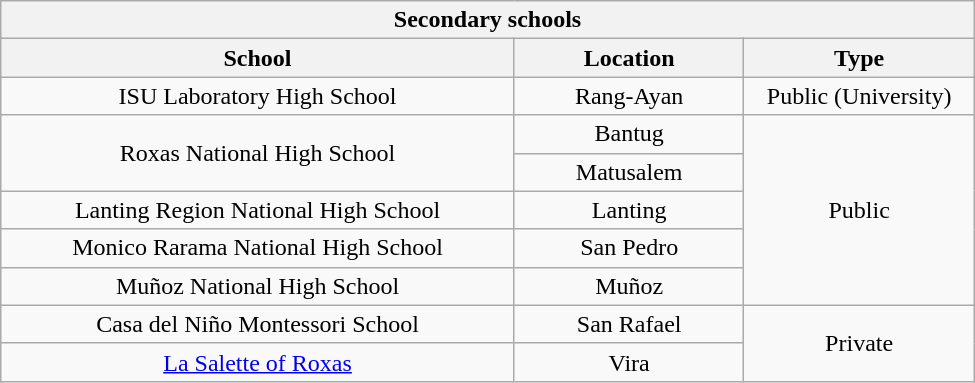<table class="wikitable collapsible collapsed" style="width:650px; text-align:center">
<tr>
<th colspan=3>Secondary schools</th>
</tr>
<tr>
<th style="width:350px;">School</th>
<th style="width:150px;">Location</th>
<th style="width:150px;">Type</th>
</tr>
<tr>
<td>ISU Laboratory High School</td>
<td>Rang-Ayan</td>
<td>Public (University)</td>
</tr>
<tr>
<td rowspan=2>Roxas National High School</td>
<td>Bantug</td>
<td rowspan=5>Public</td>
</tr>
<tr>
<td>Matusalem</td>
</tr>
<tr>
<td>Lanting Region National High School</td>
<td>Lanting</td>
</tr>
<tr>
<td>Monico Rarama National High School</td>
<td>San Pedro</td>
</tr>
<tr>
<td>Muñoz National High School</td>
<td>Muñoz</td>
</tr>
<tr>
<td>Casa del Niño Montessori School</td>
<td>San Rafael</td>
<td rowspan=2>Private</td>
</tr>
<tr>
<td><a href='#'>La Salette of Roxas</a></td>
<td>Vira</td>
</tr>
</table>
